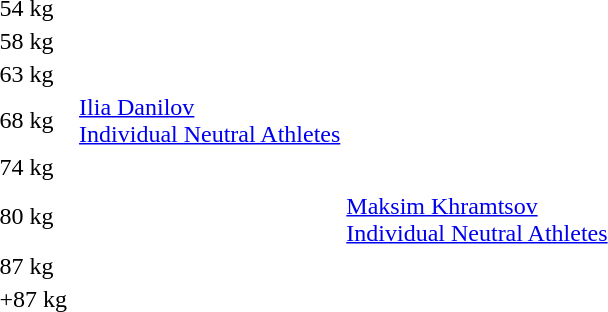<table>
<tr>
<td rowspan=2>54 kg<br></td>
<td rowspan=2></td>
<td rowspan=2></td>
<td></td>
</tr>
<tr>
<td></td>
</tr>
<tr>
<td rowspan=2>58 kg<br></td>
<td rowspan=2></td>
<td rowspan=2></td>
<td></td>
</tr>
<tr>
<td></td>
</tr>
<tr>
<td rowspan=2>63 kg<br></td>
<td rowspan=2></td>
<td rowspan=2></td>
<td></td>
</tr>
<tr>
<td></td>
</tr>
<tr>
<td rowspan=2>68 kg<br></td>
<td rowspan=2></td>
<td rowspan=2><a href='#'>Ilia Danilov</a><br><a href='#'>Individual Neutral Athletes</a></td>
<td></td>
</tr>
<tr>
<td></td>
</tr>
<tr>
<td rowspan=2>74 kg<br></td>
<td rowspan=2></td>
<td rowspan=2></td>
<td></td>
</tr>
<tr>
<td></td>
</tr>
<tr>
<td rowspan=2>80 kg<br></td>
<td rowspan=2></td>
<td rowspan=2></td>
<td></td>
</tr>
<tr>
<td><a href='#'>Maksim Khramtsov</a><br><a href='#'>Individual Neutral Athletes</a></td>
</tr>
<tr>
<td rowspan=2>87 kg<br></td>
<td rowspan=2></td>
<td rowspan=2></td>
<td></td>
</tr>
<tr>
<td></td>
</tr>
<tr>
<td rowspan=2>+87 kg<br></td>
<td rowspan=2></td>
<td rowspan=2></td>
<td></td>
</tr>
<tr>
<td></td>
</tr>
</table>
